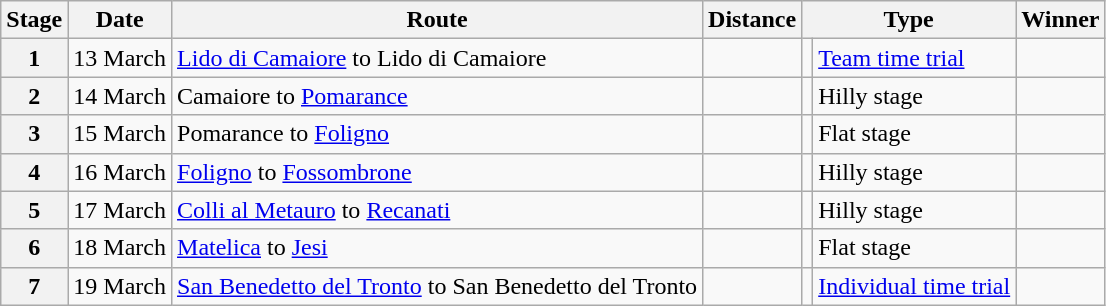<table class="wikitable">
<tr>
<th scope=col>Stage</th>
<th scope=col>Date</th>
<th scope=col>Route</th>
<th scope=col>Distance</th>
<th scope=col colspan="2">Type</th>
<th scope=col>Winner</th>
</tr>
<tr>
<th scope=row>1</th>
<td style="text-align:right;">13 March</td>
<td><a href='#'>Lido di Camaiore</a> to Lido di Camaiore</td>
<td style="text-align:center;"></td>
<td></td>
<td><a href='#'>Team time trial</a></td>
<td></td>
</tr>
<tr>
<th scope=row>2</th>
<td style="text-align:right;">14 March</td>
<td>Camaiore to <a href='#'>Pomarance</a></td>
<td style="text-align:center;"></td>
<td></td>
<td>Hilly stage</td>
<td></td>
</tr>
<tr>
<th scope=row>3</th>
<td style="text-align:right;">15 March</td>
<td>Pomarance to <a href='#'>Foligno</a></td>
<td style="text-align:center;"></td>
<td></td>
<td>Flat stage</td>
<td></td>
</tr>
<tr>
<th scope=row>4</th>
<td style="text-align:right;">16 March</td>
<td><a href='#'>Foligno</a> to <a href='#'>Fossombrone</a></td>
<td style="text-align:center;"></td>
<td></td>
<td>Hilly stage</td>
<td></td>
</tr>
<tr>
<th scope=row>5</th>
<td style="text-align:right;">17 March</td>
<td><a href='#'>Colli al Metauro</a> to <a href='#'>Recanati</a></td>
<td style="text-align:center;"></td>
<td></td>
<td>Hilly stage</td>
<td></td>
</tr>
<tr>
<th scope=row>6</th>
<td style="text-align:right;">18 March</td>
<td><a href='#'>Matelica</a> to <a href='#'>Jesi</a></td>
<td style="text-align:center;"></td>
<td></td>
<td>Flat stage</td>
<td></td>
</tr>
<tr>
<th scope=row>7</th>
<td style="text-align:right;">19 March</td>
<td><a href='#'>San Benedetto del Tronto</a> to San Benedetto del Tronto</td>
<td style="text-align:center;"></td>
<td></td>
<td><a href='#'>Individual time trial</a></td>
<td></td>
</tr>
</table>
